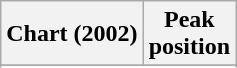<table class="wikitable plainrowheaders sortable" style="text-align:center;">
<tr>
<th scope="col">Chart (2002)</th>
<th scope="col">Peak<br>position</th>
</tr>
<tr>
</tr>
<tr>
</tr>
</table>
